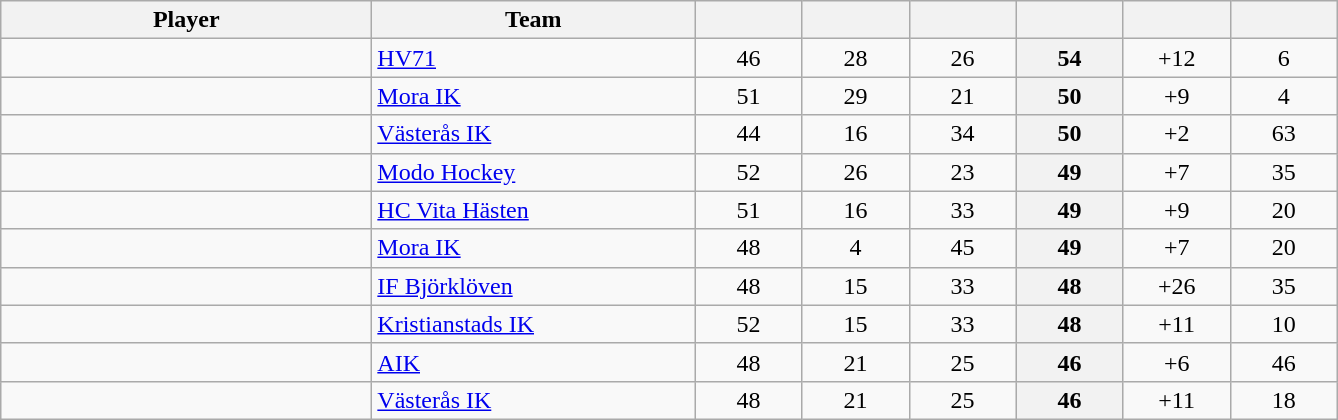<table class="wikitable sortable" style="text-align: center">
<tr>
<th style="width: 15em;">Player</th>
<th style="width: 13em;">Team</th>
<th style="width: 4em;"></th>
<th style="width: 4em;"></th>
<th style="width: 4em;"></th>
<th style="width: 4em;"></th>
<th style="width: 4em;"></th>
<th style="width: 4em;"></th>
</tr>
<tr>
<td style="text-align:left;"> </td>
<td style="text-align:left;"><a href='#'>HV71</a></td>
<td>46</td>
<td>28</td>
<td>26</td>
<th>54</th>
<td>+12</td>
<td>6</td>
</tr>
<tr>
<td style="text-align:left;"> </td>
<td style="text-align:left;"><a href='#'>Mora IK</a></td>
<td>51</td>
<td>29</td>
<td>21</td>
<th>50</th>
<td>+9</td>
<td>4</td>
</tr>
<tr>
<td style="text-align:left;"> </td>
<td style="text-align:left;"><a href='#'>Västerås IK</a></td>
<td>44</td>
<td>16</td>
<td>34</td>
<th>50</th>
<td>+2</td>
<td>63</td>
</tr>
<tr>
<td style="text-align:left;"> </td>
<td style="text-align:left;"><a href='#'>Modo Hockey</a></td>
<td>52</td>
<td>26</td>
<td>23</td>
<th>49</th>
<td>+7</td>
<td>35</td>
</tr>
<tr>
<td style="text-align:left;"> </td>
<td style="text-align:left;"><a href='#'>HC Vita Hästen</a></td>
<td>51</td>
<td>16</td>
<td>33</td>
<th>49</th>
<td>+9</td>
<td>20</td>
</tr>
<tr>
<td style="text-align:left;"> </td>
<td style="text-align:left;"><a href='#'>Mora IK</a></td>
<td>48</td>
<td>4</td>
<td>45</td>
<th>49</th>
<td>+7</td>
<td>20</td>
</tr>
<tr>
<td style="text-align:left;"> </td>
<td style="text-align:left;"><a href='#'>IF Björklöven</a></td>
<td>48</td>
<td>15</td>
<td>33</td>
<th>48</th>
<td>+26</td>
<td>35</td>
</tr>
<tr>
<td style="text-align:left;"> </td>
<td style="text-align:left;"><a href='#'>Kristianstads IK</a></td>
<td>52</td>
<td>15</td>
<td>33</td>
<th>48</th>
<td>+11</td>
<td>10</td>
</tr>
<tr>
<td style="text-align:left;"> </td>
<td style="text-align:left;"><a href='#'>AIK</a></td>
<td>48</td>
<td>21</td>
<td>25</td>
<th>46</th>
<td>+6</td>
<td>46</td>
</tr>
<tr>
<td style="text-align:left;"> </td>
<td style="text-align:left;"><a href='#'>Västerås IK</a></td>
<td>48</td>
<td>21</td>
<td>25</td>
<th>46</th>
<td>+11</td>
<td>18</td>
</tr>
</table>
